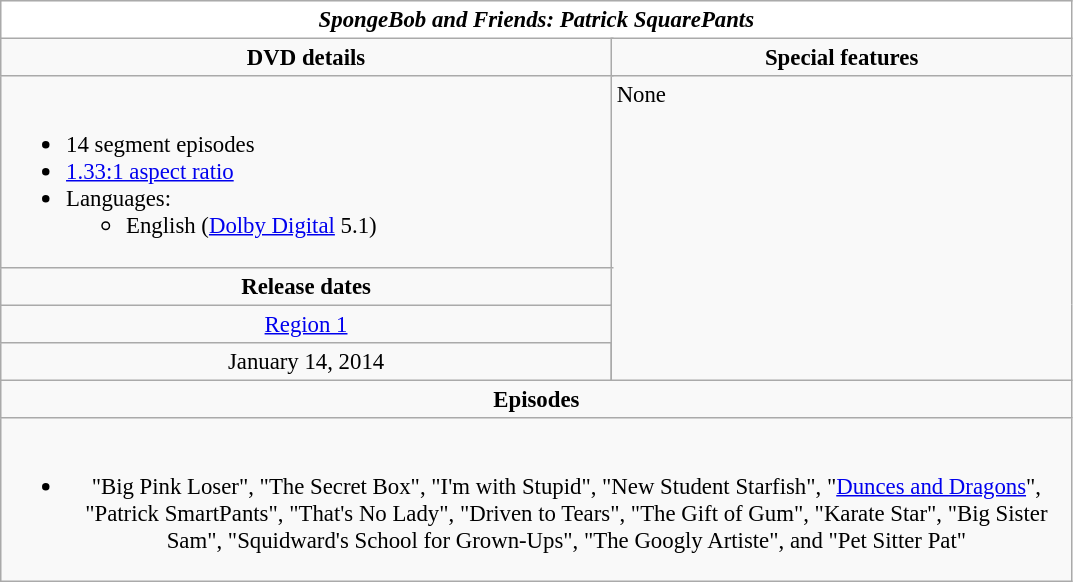<table class="wikitable" style="font-size: 95%;">
<tr style="background:#FFF; color:#000;">
<td colspan="4" align="center"><strong><em>SpongeBob and Friends: Patrick SquarePants</em></strong></td>
</tr>
<tr valign="top">
<td style="text-align:center; width:400px;" colspan="3"><strong>DVD details</strong></td>
<td style="width:300px; text-align:center;"><strong>Special features</strong></td>
</tr>
<tr valign="top">
<td colspan="3" style="text-align:left; width:400px;"><br><ul><li>14 segment episodes</li><li><a href='#'>1.33:1 aspect ratio</a></li><li>Languages:<ul><li>English (<a href='#'>Dolby Digital</a> 5.1)</li></ul></li></ul></td>
<td rowspan="4" style="text-align:left; width:300px;">None</td>
</tr>
<tr>
<td colspan="3" style="text-align:center;"><strong>Release dates</strong></td>
</tr>
<tr>
<td colspan="3" style="text-align:center;"><a href='#'>Region 1</a></td>
</tr>
<tr style="text-align:center;">
<td>January 14, 2014</td>
</tr>
<tr>
<td style="text-align:center; width:400px;" colspan="4"><strong>Episodes</strong></td>
</tr>
<tr>
<td style="text-align:center; width:400px;" colspan="4"><br><ul><li>"Big Pink Loser", "The Secret Box", "I'm with Stupid", "New Student Starfish", "<a href='#'>Dunces and Dragons</a>", "Patrick SmartPants", "That's No Lady", "Driven to Tears", "The Gift of Gum", "Karate Star", "Big Sister Sam", "Squidward's School for Grown-Ups", "The Googly Artiste", and "Pet Sitter Pat"</li></ul></td>
</tr>
</table>
